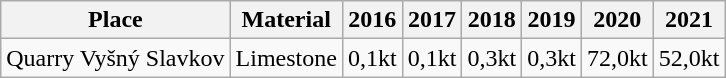<table class="wikitable center">
<tr>
<th>Place</th>
<th>Material</th>
<th>2016</th>
<th>2017</th>
<th>2018</th>
<th>2019</th>
<th>2020</th>
<th>2021</th>
</tr>
<tr>
<td>Quarry Vyšný Slavkov</td>
<td>Limestone</td>
<td>0,1kt</td>
<td>0,1kt</td>
<td>0,3kt</td>
<td>0,3kt</td>
<td>72,0kt</td>
<td>52,0kt</td>
</tr>
</table>
